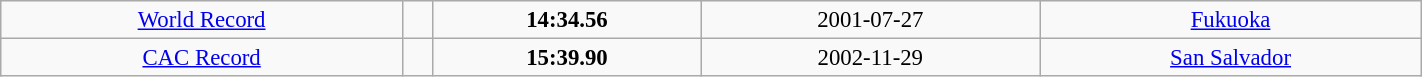<table class="wikitable" style=" text-align:center; font-size:95%;" width="75%">
<tr>
<td><a href='#'>World Record</a></td>
<td></td>
<td><strong>14:34.56</strong></td>
<td>2001-07-27</td>
<td> <a href='#'>Fukuoka</a></td>
</tr>
<tr>
<td><a href='#'>CAC Record</a></td>
<td></td>
<td><strong>15:39.90</strong></td>
<td>2002-11-29</td>
<td> <a href='#'>San Salvador</a></td>
</tr>
</table>
